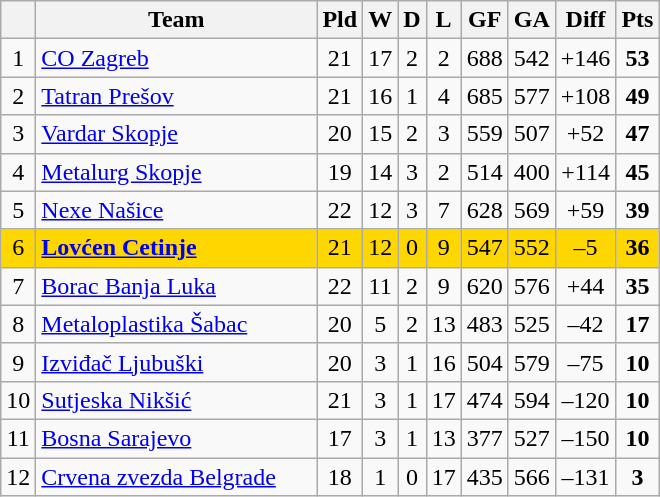<table class="wikitable sortable" style="text-align:center">
<tr>
<th></th>
<th width="180">Team</th>
<th>Pld</th>
<th>W</th>
<th>D</th>
<th>L</th>
<th>GF</th>
<th>GA</th>
<th>Diff</th>
<th>Pts</th>
</tr>
<tr>
<td>1</td>
<td align=left> <a href='#'>CO Zagreb</a></td>
<td>21</td>
<td>17</td>
<td>2</td>
<td>2</td>
<td>688</td>
<td>542</td>
<td>+146</td>
<td><strong>53</strong></td>
</tr>
<tr>
<td>2</td>
<td align=left> <a href='#'>Tatran Prešov</a></td>
<td>21</td>
<td>16</td>
<td>1</td>
<td>4</td>
<td>685</td>
<td>577</td>
<td>+108</td>
<td><strong>49</strong></td>
</tr>
<tr>
<td>3</td>
<td align=left> <a href='#'>Vardar Skopje</a></td>
<td>20</td>
<td>15</td>
<td>2</td>
<td>3</td>
<td>559</td>
<td>507</td>
<td>+52</td>
<td><strong>47</strong></td>
</tr>
<tr>
<td>4</td>
<td align=left> <a href='#'>Metalurg Skopje</a></td>
<td>19</td>
<td>14</td>
<td>3</td>
<td>2</td>
<td>514</td>
<td>400</td>
<td>+114</td>
<td><strong>45</strong></td>
</tr>
<tr>
<td>5</td>
<td align=left> <a href='#'>Nexe Našice</a></td>
<td>22</td>
<td>12</td>
<td>3</td>
<td>7</td>
<td>628</td>
<td>569</td>
<td>+59</td>
<td><strong>39</strong></td>
</tr>
<tr bgcolor="gold">
<td>6</td>
<td align=left> <strong><a href='#'>Lovćen Cetinje</a></strong></td>
<td>21</td>
<td>12</td>
<td>0</td>
<td>9</td>
<td>547</td>
<td>552</td>
<td>–5</td>
<td><strong>36</strong></td>
</tr>
<tr>
<td>7</td>
<td align=left> <a href='#'>Borac Banja Luka</a></td>
<td>22</td>
<td>11</td>
<td>2</td>
<td>9</td>
<td>620</td>
<td>576</td>
<td>+44</td>
<td><strong>35</strong></td>
</tr>
<tr>
<td>8</td>
<td align=left> <a href='#'>Metaloplastika Šabac</a></td>
<td>20</td>
<td>5</td>
<td>2</td>
<td>13</td>
<td>483</td>
<td>525</td>
<td>–42</td>
<td><strong>17</strong></td>
</tr>
<tr>
<td>9</td>
<td align=left> <a href='#'>Izviđač Ljubuški</a></td>
<td>20</td>
<td>3</td>
<td>1</td>
<td>16</td>
<td>504</td>
<td>579</td>
<td>–75</td>
<td><strong>10</strong></td>
</tr>
<tr>
<td>10</td>
<td align=left> <a href='#'>Sutjeska Nikšić</a></td>
<td>21</td>
<td>3</td>
<td>1</td>
<td>17</td>
<td>474</td>
<td>594</td>
<td>–120</td>
<td><strong>10</strong></td>
</tr>
<tr>
<td>11</td>
<td align=left> <a href='#'>Bosna Sarajevo</a></td>
<td>17</td>
<td>3</td>
<td>1</td>
<td>13</td>
<td>377</td>
<td>527</td>
<td>–150</td>
<td><strong>10</strong></td>
</tr>
<tr>
<td>12</td>
<td align=left> <a href='#'>Crvena zvezda Belgrade</a></td>
<td>18</td>
<td>1</td>
<td>0</td>
<td>17</td>
<td>435</td>
<td>566</td>
<td>–131</td>
<td><strong>3</strong></td>
</tr>
</table>
